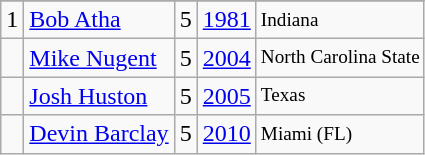<table class="wikitable">
<tr>
</tr>
<tr>
<td>1</td>
<td><a href='#'>Bob Atha</a></td>
<td>5</td>
<td><a href='#'>1981</a></td>
<td style="font-size:80%;">Indiana</td>
</tr>
<tr>
<td></td>
<td><a href='#'>Mike Nugent</a></td>
<td>5</td>
<td><a href='#'>2004</a></td>
<td style="font-size:80%;">North Carolina State</td>
</tr>
<tr>
<td></td>
<td><a href='#'>Josh Huston</a></td>
<td>5</td>
<td><a href='#'>2005</a></td>
<td style="font-size:80%;">Texas</td>
</tr>
<tr>
<td></td>
<td><a href='#'>Devin Barclay</a></td>
<td>5</td>
<td><a href='#'>2010</a></td>
<td style="font-size:80%;">Miami (FL)</td>
</tr>
</table>
